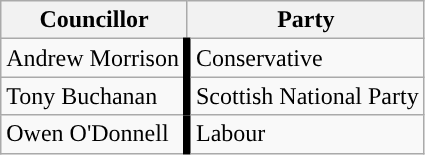<table class="wikitable" border="1">
<tr>
<th>Councillor</th>
<th>Party</th>
</tr>
<tr>
<td>Andrew Morrison</td>
<td style="border-left: 5px solid ">Conservative</td>
</tr>
<tr>
<td>Tony Buchanan</td>
<td style="border-left: 5px solid ">Scottish National Party</td>
</tr>
<tr>
<td>Owen O'Donnell</td>
<td style="border-left: 5px solid ">Labour</td>
</tr>
</table>
